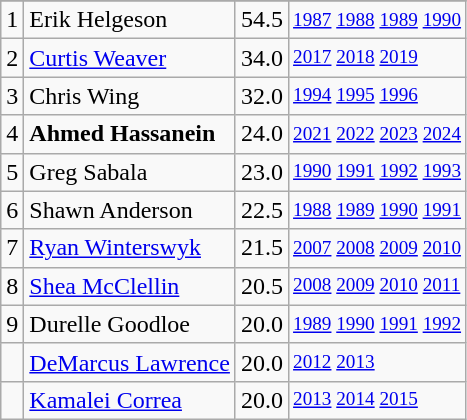<table class="wikitable">
<tr>
</tr>
<tr>
<td>1</td>
<td>Erik Helgeson</td>
<td>54.5</td>
<td style="font-size:80%;"><a href='#'>1987</a> <a href='#'>1988</a> <a href='#'>1989</a> <a href='#'>1990</a></td>
</tr>
<tr>
<td>2</td>
<td><a href='#'>Curtis Weaver</a></td>
<td>34.0</td>
<td style="font-size:80%;"><a href='#'>2017</a> <a href='#'>2018</a> <a href='#'>2019</a></td>
</tr>
<tr>
<td>3</td>
<td>Chris Wing</td>
<td>32.0</td>
<td style="font-size:80%;"><a href='#'>1994</a> <a href='#'>1995</a> <a href='#'>1996</a></td>
</tr>
<tr>
<td>4</td>
<td><strong>Ahmed Hassanein</strong></td>
<td>24.0</td>
<td style="font-size:80%;"><a href='#'>2021</a> <a href='#'>2022</a> <a href='#'>2023</a> <a href='#'>2024</a></td>
</tr>
<tr>
<td>5</td>
<td>Greg Sabala</td>
<td>23.0</td>
<td style="font-size:80%;"><a href='#'>1990</a> <a href='#'>1991</a> <a href='#'>1992</a> <a href='#'>1993</a></td>
</tr>
<tr>
<td>6</td>
<td>Shawn Anderson</td>
<td>22.5</td>
<td style="font-size:80%;"><a href='#'>1988</a> <a href='#'>1989</a> <a href='#'>1990</a> <a href='#'>1991</a></td>
</tr>
<tr>
<td>7</td>
<td><a href='#'>Ryan Winterswyk</a></td>
<td>21.5</td>
<td style="font-size:80%;"><a href='#'>2007</a> <a href='#'>2008</a> <a href='#'>2009</a> <a href='#'>2010</a></td>
</tr>
<tr>
<td>8</td>
<td><a href='#'>Shea McClellin</a></td>
<td>20.5</td>
<td style="font-size:80%;"><a href='#'>2008</a> <a href='#'>2009</a> <a href='#'>2010</a> <a href='#'>2011</a></td>
</tr>
<tr>
<td>9</td>
<td>Durelle Goodloe</td>
<td>20.0</td>
<td style="font-size:80%;"><a href='#'>1989</a> <a href='#'>1990</a> <a href='#'>1991</a> <a href='#'>1992</a></td>
</tr>
<tr>
<td></td>
<td><a href='#'>DeMarcus Lawrence</a></td>
<td>20.0</td>
<td style="font-size:80%;"><a href='#'>2012</a> <a href='#'>2013</a></td>
</tr>
<tr>
<td></td>
<td><a href='#'>Kamalei Correa</a></td>
<td>20.0</td>
<td style="font-size:80%;"><a href='#'>2013</a> <a href='#'>2014</a> <a href='#'>2015</a></td>
</tr>
</table>
